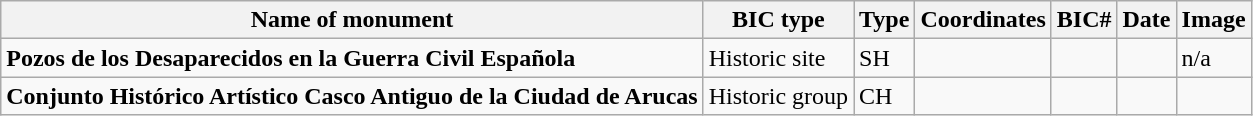<table class="wikitable">
<tr>
<th>Name of monument</th>
<th>BIC type</th>
<th>Type</th>
<th>Coordinates</th>
<th>BIC#</th>
<th>Date</th>
<th>Image</th>
</tr>
<tr>
<td><strong>Pozos de los Desaparecidos en la Guerra Civil Española</strong></td>
<td>Historic site</td>
<td>SH</td>
<td></td>
<td></td>
<td></td>
<td>n/a</td>
</tr>
<tr>
<td><strong>Conjunto Histórico Artístico Casco Antiguo de la Ciudad de Arucas</strong></td>
<td>Historic group</td>
<td>CH</td>
<td></td>
<td></td>
<td></td>
<td></td>
</tr>
</table>
